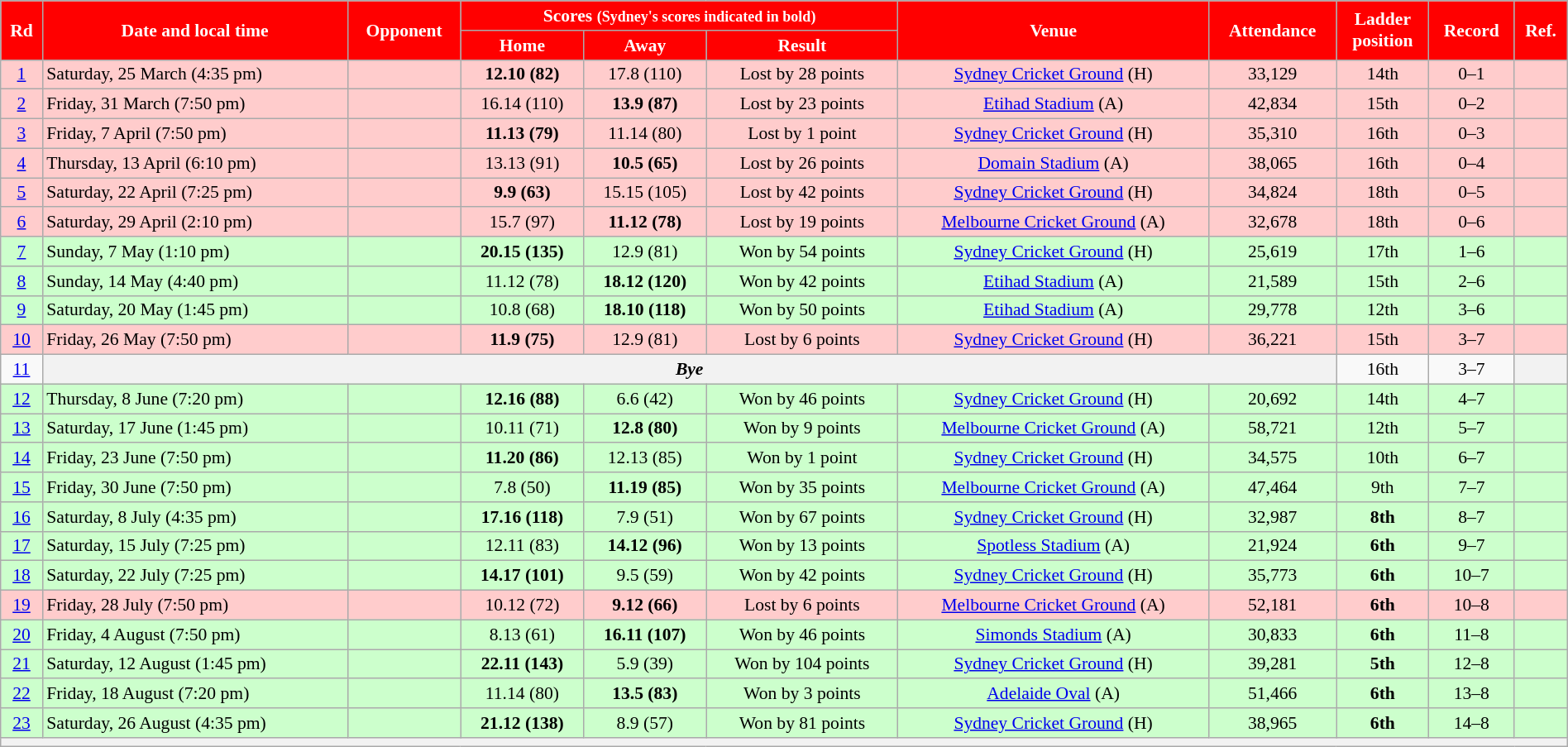<table class="wikitable" style="font-size:90%; text-align:center; width: 100%; margin-left: auto; margin-right: auto;">
<tr style="text-align:center; background:#FF0000; color:white; font-weight:bold">
<td rowspan=2><strong>Rd</strong></td>
<td rowspan=2><strong>Date and local time</strong></td>
<td rowspan=2><strong>Opponent</strong></td>
<td colspan=3><strong>Scores</strong> <small>(Sydney's scores indicated in <strong>bold</strong>)</small></td>
<td rowspan=2><strong>Venue</strong></td>
<td rowspan=2><strong>Attendance</strong></td>
<td rowspan=2><strong>Ladder<br>position</strong></td>
<td rowspan=2><strong>Record</strong></td>
<td rowspan=2><strong>Ref.</strong></td>
</tr>
<tr>
<th style="background:#FF0000; color:white;">Home</th>
<th style="background:#FF0000; color:white;">Away</th>
<th style="background:#FF0000; color:white;">Result</th>
</tr>
<tr style="background:#fcc;">
<td><a href='#'>1</a></td>
<td align=left>Saturday, 25 March (4:35 pm)</td>
<td align=left></td>
<td><strong>12.10 (82)</strong></td>
<td>17.8 (110)</td>
<td>Lost by 28 points</td>
<td><a href='#'>Sydney Cricket Ground</a> (H)</td>
<td>33,129</td>
<td>14th</td>
<td>0–1</td>
<td></td>
</tr>
<tr style="background:#fcc;">
<td><a href='#'>2</a></td>
<td align=left>Friday, 31 March (7:50 pm)</td>
<td align=left></td>
<td>16.14 (110)</td>
<td><strong>13.9 (87)</strong></td>
<td>Lost by 23 points</td>
<td><a href='#'>Etihad Stadium</a> (A)</td>
<td>42,834</td>
<td>15th</td>
<td>0–2</td>
<td></td>
</tr>
<tr style="background:#fcc;">
<td><a href='#'>3</a></td>
<td align=left>Friday, 7 April (7:50 pm)</td>
<td align=left></td>
<td><strong>11.13 (79)</strong></td>
<td>11.14 (80)</td>
<td>Lost by 1 point</td>
<td><a href='#'>Sydney Cricket Ground</a> (H)</td>
<td>35,310</td>
<td>16th</td>
<td>0–3</td>
<td></td>
</tr>
<tr style="background:#fcc;">
<td><a href='#'>4</a></td>
<td align=left>Thursday, 13 April (6:10 pm)</td>
<td align=left></td>
<td>13.13 (91)</td>
<td><strong>10.5 (65)</strong></td>
<td>Lost by 26 points</td>
<td><a href='#'>Domain Stadium</a> (A)</td>
<td>38,065</td>
<td>16th</td>
<td>0–4</td>
<td></td>
</tr>
<tr style="background:#fcc;">
<td><a href='#'>5</a></td>
<td align=left>Saturday, 22 April (7:25 pm)</td>
<td align=left></td>
<td><strong>9.9 (63)</strong></td>
<td>15.15 (105)</td>
<td>Lost by 42 points</td>
<td><a href='#'>Sydney Cricket Ground</a> (H)</td>
<td>34,824</td>
<td>18th</td>
<td>0–5</td>
<td></td>
</tr>
<tr style="background:#fcc;">
<td><a href='#'>6</a></td>
<td align=left>Saturday, 29 April (2:10 pm)</td>
<td align=left></td>
<td>15.7 (97)</td>
<td><strong>11.12 (78)</strong></td>
<td>Lost by 19 points</td>
<td><a href='#'>Melbourne Cricket Ground</a> (A)</td>
<td>32,678</td>
<td>18th</td>
<td>0–6</td>
<td></td>
</tr>
<tr style="background:#cfc;">
<td><a href='#'>7</a></td>
<td align=left>Sunday, 7 May (1:10 pm)</td>
<td align=left></td>
<td><strong>20.15 (135)</strong></td>
<td>12.9 (81)</td>
<td>Won by 54 points</td>
<td><a href='#'>Sydney Cricket Ground</a> (H)</td>
<td>25,619</td>
<td>17th</td>
<td>1–6</td>
<td></td>
</tr>
<tr style="background:#cfc;">
<td><a href='#'>8</a></td>
<td align=left>Sunday, 14 May (4:40 pm)</td>
<td align=left></td>
<td>11.12 (78)</td>
<td><strong>18.12 (120)</strong></td>
<td>Won by 42 points</td>
<td><a href='#'>Etihad Stadium</a> (A)</td>
<td>21,589</td>
<td>15th</td>
<td>2–6</td>
<td></td>
</tr>
<tr style="background:#cfc;">
<td><a href='#'>9</a></td>
<td align=left>Saturday, 20 May (1:45 pm)</td>
<td align=left></td>
<td>10.8 (68)</td>
<td><strong>18.10 (118)</strong></td>
<td>Won by 50 points</td>
<td><a href='#'>Etihad Stadium</a> (A)</td>
<td>29,778</td>
<td>12th</td>
<td>3–6</td>
<td></td>
</tr>
<tr style="background:#fcc;">
<td><a href='#'>10</a></td>
<td align=left>Friday, 26 May (7:50 pm)</td>
<td align=left></td>
<td><strong>11.9 (75)</strong></td>
<td>12.9 (81)</td>
<td>Lost by 6 points</td>
<td><a href='#'>Sydney Cricket Ground</a> (H)</td>
<td>36,221</td>
<td>15th</td>
<td>3–7</td>
<td></td>
</tr>
<tr>
<td><a href='#'>11</a></td>
<th colspan=7><span><em>Bye</em></span></th>
<td>16th</td>
<td>3–7</td>
<th colspan=1></th>
</tr>
<tr style="background:#cfc;">
<td><a href='#'>12</a></td>
<td align=left>Thursday, 8 June (7:20 pm)</td>
<td align=left></td>
<td><strong>12.16 (88)</strong></td>
<td>6.6 (42)</td>
<td>Won by 46 points</td>
<td><a href='#'>Sydney Cricket Ground</a> (H)</td>
<td>20,692</td>
<td>14th</td>
<td>4–7</td>
<td></td>
</tr>
<tr style="background:#cfc;">
<td><a href='#'>13</a></td>
<td align=left>Saturday, 17 June (1:45 pm)</td>
<td align=left></td>
<td>10.11 (71)</td>
<td><strong>12.8 (80)</strong></td>
<td>Won by 9 points</td>
<td><a href='#'>Melbourne Cricket Ground</a> (A)</td>
<td>58,721</td>
<td>12th</td>
<td>5–7</td>
<td></td>
</tr>
<tr style="background:#cfc;">
<td><a href='#'>14</a></td>
<td align=left>Friday, 23 June (7:50 pm)</td>
<td align=left></td>
<td><strong>11.20 (86)</strong></td>
<td>12.13 (85)</td>
<td>Won by 1 point</td>
<td><a href='#'>Sydney Cricket Ground</a> (H)</td>
<td>34,575</td>
<td>10th</td>
<td>6–7</td>
<td></td>
</tr>
<tr style="background:#cfc;">
<td><a href='#'>15</a></td>
<td align=left>Friday, 30 June (7:50 pm)</td>
<td align=left></td>
<td>7.8 (50)</td>
<td><strong>11.19 (85)</strong></td>
<td>Won by 35 points</td>
<td><a href='#'>Melbourne Cricket Ground</a> (A)</td>
<td>47,464</td>
<td>9th</td>
<td>7–7</td>
<td></td>
</tr>
<tr style="background:#cfc;">
<td><a href='#'>16</a></td>
<td align=left>Saturday, 8 July (4:35 pm)</td>
<td align=left></td>
<td><strong>17.16 (118)</strong></td>
<td>7.9 (51)</td>
<td>Won by 67 points</td>
<td><a href='#'>Sydney Cricket Ground</a> (H)</td>
<td>32,987</td>
<td><strong>8th</strong></td>
<td>8–7</td>
<td></td>
</tr>
<tr style="background:#cfc;">
<td><a href='#'>17</a></td>
<td align=left>Saturday, 15 July (7:25 pm)</td>
<td align=left></td>
<td>12.11 (83)</td>
<td><strong>14.12 (96)</strong></td>
<td>Won by 13 points</td>
<td><a href='#'>Spotless Stadium</a> (A)</td>
<td>21,924</td>
<td><strong>6th</strong></td>
<td>9–7</td>
<td></td>
</tr>
<tr style="background:#cfc;">
<td><a href='#'>18</a></td>
<td align=left>Saturday, 22 July (7:25 pm)</td>
<td align=left></td>
<td><strong>14.17 (101)</strong></td>
<td>9.5 (59)</td>
<td>Won by 42 points</td>
<td><a href='#'>Sydney Cricket Ground</a> (H)</td>
<td>35,773</td>
<td><strong>6th</strong></td>
<td>10–7</td>
<td></td>
</tr>
<tr style="background:#fcc;">
<td><a href='#'>19</a></td>
<td align=left>Friday, 28 July (7:50 pm)</td>
<td align=left></td>
<td>10.12 (72)</td>
<td><strong>9.12 (66)</strong></td>
<td>Lost by 6 points</td>
<td><a href='#'>Melbourne Cricket Ground</a> (A)</td>
<td>52,181</td>
<td><strong>6th</strong></td>
<td>10–8</td>
<td></td>
</tr>
<tr style="background:#cfc;">
<td><a href='#'>20</a></td>
<td align=left>Friday, 4 August (7:50 pm)</td>
<td align=left></td>
<td>8.13 (61)</td>
<td><strong>16.11 (107)</strong></td>
<td>Won by 46 points</td>
<td><a href='#'>Simonds Stadium</a> (A)</td>
<td>30,833</td>
<td><strong>6th</strong></td>
<td>11–8</td>
<td></td>
</tr>
<tr style="background:#cfc;">
<td><a href='#'>21</a></td>
<td align=left>Saturday, 12 August (1:45 pm)</td>
<td align=left></td>
<td><strong>22.11 (143)</strong></td>
<td>5.9 (39)</td>
<td>Won by 104 points</td>
<td><a href='#'>Sydney Cricket Ground</a> (H)</td>
<td>39,281</td>
<td><strong>5th</strong></td>
<td>12–8</td>
<td></td>
</tr>
<tr style="background:#cfc;">
<td><a href='#'>22</a></td>
<td align=left>Friday, 18 August (7:20 pm)</td>
<td align=left></td>
<td>11.14 (80)</td>
<td><strong>13.5 (83)</strong></td>
<td>Won by 3 points</td>
<td><a href='#'>Adelaide Oval</a> (A)</td>
<td>51,466</td>
<td><strong>6th</strong></td>
<td>13–8</td>
<td></td>
</tr>
<tr style="background:#cfc;">
<td><a href='#'>23</a></td>
<td align=left>Saturday, 26 August (4:35 pm)</td>
<td align=left></td>
<td><strong>21.12 (138)</strong></td>
<td>8.9 (57)</td>
<td>Won by 81 points</td>
<td><a href='#'>Sydney Cricket Ground</a> (H)</td>
<td>38,965</td>
<td><strong>6th</strong></td>
<td>14–8</td>
<td></td>
</tr>
<tr>
<th colspan=11> </th>
</tr>
</table>
